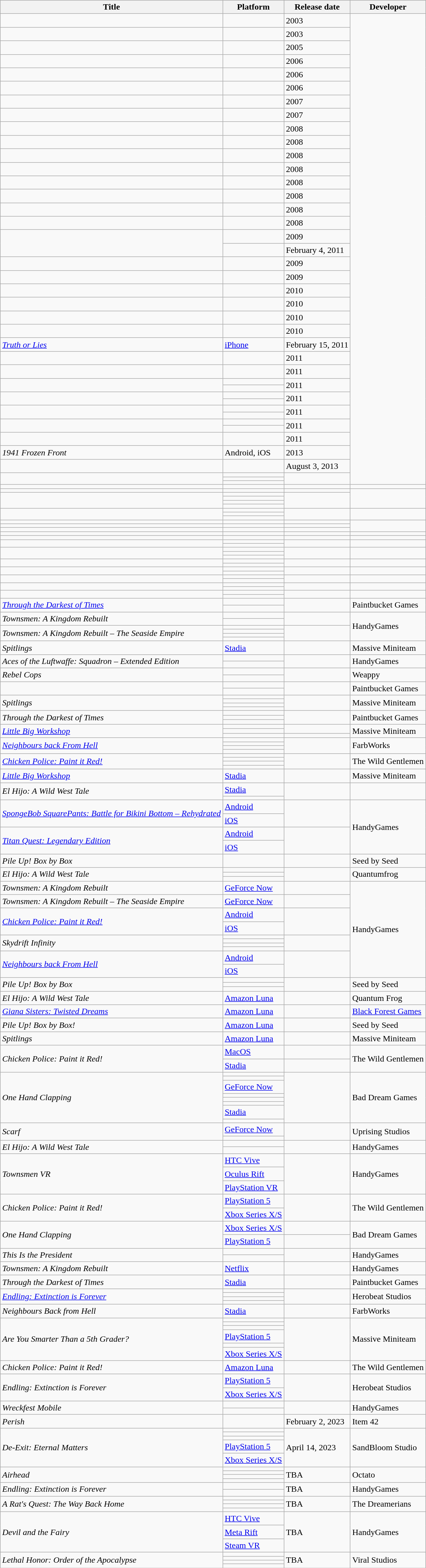<table class="wikitable sortable">
<tr>
<th>Title</th>
<th>Platform</th>
<th>Release date</th>
<th>Developer</th>
</tr>
<tr>
<td><em></em></td>
<td></td>
<td>2003</td>
<td rowspan="41"></td>
</tr>
<tr>
<td><em></em></td>
<td></td>
<td>2003</td>
</tr>
<tr>
<td><em></em></td>
<td></td>
<td>2005</td>
</tr>
<tr>
<td><em></em></td>
<td></td>
<td>2006</td>
</tr>
<tr>
<td><em></em></td>
<td></td>
<td>2006</td>
</tr>
<tr>
<td><em></em></td>
<td></td>
<td>2006</td>
</tr>
<tr>
<td><em></em></td>
<td></td>
<td>2007</td>
</tr>
<tr>
<td><em></em></td>
<td></td>
<td>2007</td>
</tr>
<tr>
<td><em></em></td>
<td></td>
<td>2008</td>
</tr>
<tr>
<td><em></em></td>
<td></td>
<td>2008</td>
</tr>
<tr>
<td><em></em></td>
<td></td>
<td>2008</td>
</tr>
<tr>
<td><em></em></td>
<td></td>
<td>2008</td>
</tr>
<tr>
<td><em></em></td>
<td></td>
<td>2008</td>
</tr>
<tr>
<td><em></em></td>
<td></td>
<td>2008</td>
</tr>
<tr>
<td><em></em></td>
<td></td>
<td>2008</td>
</tr>
<tr>
<td><em></em></td>
<td></td>
<td>2008</td>
</tr>
<tr>
<td rowspan="2"><em></em></td>
<td></td>
<td>2009</td>
</tr>
<tr>
<td></td>
<td>February 4, 2011</td>
</tr>
<tr>
<td><em></em></td>
<td></td>
<td>2009</td>
</tr>
<tr>
<td><em></em></td>
<td></td>
<td>2009</td>
</tr>
<tr>
<td><em></em></td>
<td></td>
<td>2010</td>
</tr>
<tr>
<td><em></em></td>
<td></td>
<td>2010</td>
</tr>
<tr>
<td><em></em></td>
<td></td>
<td>2010</td>
</tr>
<tr>
<td><em></em></td>
<td></td>
<td>2010</td>
</tr>
<tr>
<td><em><a href='#'>Truth or Lies</a></em></td>
<td><a href='#'>iPhone</a></td>
<td>February 15, 2011</td>
</tr>
<tr>
<td><em></em></td>
<td></td>
<td>2011</td>
</tr>
<tr>
<td><em></em></td>
<td></td>
<td>2011</td>
</tr>
<tr>
<td rowspan="2"><em></em></td>
<td></td>
<td rowspan="2">2011</td>
</tr>
<tr>
<td></td>
</tr>
<tr>
<td rowspan="2"><em></em></td>
<td></td>
<td rowspan="2">2011</td>
</tr>
<tr>
<td></td>
</tr>
<tr>
<td rowspan="2"><em></em></td>
<td></td>
<td rowspan="2">2011</td>
</tr>
<tr>
<td></td>
</tr>
<tr>
<td rowspan="2"><em></em></td>
<td></td>
<td rowspan="2">2011</td>
</tr>
<tr>
<td></td>
</tr>
<tr>
<td><em></em></td>
<td></td>
<td>2011</td>
</tr>
<tr>
<td><em>1941 Frozen Front</em></td>
<td>Android, iOS</td>
<td>2013</td>
</tr>
<tr>
<td><em></em></td>
<td></td>
<td>August 3, 2013</td>
</tr>
<tr>
<td rowspan="3"><em></em></td>
<td></td>
<td rowspan="3"></td>
</tr>
<tr>
<td></td>
</tr>
<tr>
<td></td>
</tr>
<tr>
<td><em></em></td>
<td></td>
<td></td>
<td></td>
</tr>
<tr>
<td><em></em></td>
<td></td>
<td></td>
<td rowspan="5"></td>
</tr>
<tr>
<td rowspan="4"><em></em></td>
<td></td>
<td rowspan="4"></td>
</tr>
<tr>
<td></td>
</tr>
<tr>
<td></td>
</tr>
<tr>
<td></td>
</tr>
<tr>
<td rowspan="3"><em></em></td>
<td></td>
<td rowspan="3"></td>
<td rowspan="3"></td>
</tr>
<tr>
<td></td>
</tr>
<tr>
<td></td>
</tr>
<tr>
<td><em></em></td>
<td></td>
<td></td>
<td rowspan="3"></td>
</tr>
<tr>
<td><em></em></td>
<td></td>
<td></td>
</tr>
<tr>
<td><em></em></td>
<td></td>
<td></td>
</tr>
<tr>
<td><em></em></td>
<td></td>
<td></td>
<td></td>
</tr>
<tr>
<td><em></em></td>
<td></td>
<td></td>
<td></td>
</tr>
<tr>
<td rowspan="2"><em></em></td>
<td></td>
<td rowspan="2"></td>
<td rowspan="2"></td>
</tr>
<tr>
<td></td>
</tr>
<tr>
<td rowspan="3"><em></em></td>
<td></td>
<td rowspan="3"></td>
<td rowspan="3"></td>
</tr>
<tr>
<td></td>
</tr>
<tr>
<td></td>
</tr>
<tr>
<td rowspan="2"><em></em></td>
<td></td>
<td rowspan="2"></td>
<td rowspan="2"></td>
</tr>
<tr>
<td></td>
</tr>
<tr>
<td rowspan="2"><em></em></td>
<td></td>
<td rowspan="2"></td>
<td rowspan="2"></td>
</tr>
<tr>
<td></td>
</tr>
<tr>
<td rowspan="2"><em></em></td>
<td></td>
<td rowspan="2"></td>
<td rowspan="2"></td>
</tr>
<tr>
<td></td>
</tr>
<tr>
<td rowspan="2"><em></em></td>
<td></td>
<td rowspan="2"></td>
<td rowspan="2"></td>
</tr>
<tr>
<td></td>
</tr>
<tr>
<td rowspan="2"><em></em></td>
<td></td>
<td rowspan="2"></td>
<td rowspan="2"></td>
</tr>
<tr>
<td></td>
</tr>
<tr>
<td rowspan="2"><em><a href='#'>Through the Darkest of Times</a></em></td>
<td></td>
<td rowspan="2"></td>
<td rowspan="2">Paintbucket Games</td>
</tr>
<tr>
<td></td>
</tr>
<tr>
<td rowspan="2"><em>Townsmen: A Kingdom Rebuilt</em></td>
<td></td>
<td rowspan="2"></td>
<td rowspan="6">HandyGames</td>
</tr>
<tr>
<td></td>
</tr>
<tr>
<td rowspan="4"><em>Townsmen: A Kingdom Rebuilt – The Seaside Empire</em></td>
<td></td>
<td rowspan="4"></td>
</tr>
<tr>
<td></td>
</tr>
<tr>
<td></td>
</tr>
<tr>
<td></td>
</tr>
<tr>
<td><em>Spitlings</em></td>
<td><a href='#'>Stadia</a></td>
<td></td>
<td>Massive Miniteam</td>
</tr>
<tr>
<td rowspan="2"><em>Aces of the Luftwaffe: Squadron – Extended Edition</em></td>
<td></td>
<td rowspan="2"></td>
<td rowspan="2">HandyGames</td>
</tr>
<tr>
<td></td>
</tr>
<tr>
<td rowspan="2"><em>Rebel Cops</em></td>
<td></td>
<td rowspan="2"></td>
<td rowspan="2">Weappy</td>
</tr>
<tr>
<td></td>
</tr>
<tr>
<td rowspan="2"><em></em></td>
<td></td>
<td rowspan="2"></td>
<td rowspan="2">Paintbucket Games</td>
</tr>
<tr>
<td></td>
</tr>
<tr>
<td rowspan="4"><em>Spitlings</em></td>
<td></td>
<td rowspan="4"></td>
<td rowspan="4">Massive Miniteam</td>
</tr>
<tr>
<td></td>
</tr>
<tr>
<td></td>
</tr>
<tr>
<td></td>
</tr>
<tr>
<td rowspan="3"><em>Through the Darkest of Times</em></td>
<td></td>
<td rowspan="3"></td>
<td rowspan="3">Paintbucket Games</td>
</tr>
<tr>
<td></td>
</tr>
<tr>
<td></td>
</tr>
<tr>
<td rowspan="3"><em><a href='#'>Little Big Workshop</a></em></td>
<td></td>
<td rowspan="2"></td>
<td rowspan="3">Massive Miniteam</td>
</tr>
<tr>
<td></td>
</tr>
<tr>
<td></td>
<td></td>
</tr>
<tr>
<td rowspan="4"><em><a href='#'>Neighbours back From Hell</a></em></td>
<td></td>
<td rowspan="4"></td>
<td rowspan="4">FarbWorks</td>
</tr>
<tr>
<td></td>
</tr>
<tr>
<td></td>
</tr>
<tr>
<td></td>
</tr>
<tr>
<td rowspan="4"><em><a href='#'>Chicken Police: Paint it Red!</a></em></td>
<td></td>
<td rowspan="4"></td>
<td rowspan="4">The Wild Gentlemen</td>
</tr>
<tr>
<td></td>
</tr>
<tr>
<td></td>
</tr>
<tr>
<td></td>
</tr>
<tr>
<td><em><a href='#'>Little Big Workshop</a></em></td>
<td><a href='#'>Stadia</a></td>
<td></td>
<td>Massive Miniteam</td>
</tr>
<tr>
<td rowspan="2"><em>El Hijo: A Wild West Tale</em></td>
<td><a href='#'>Stadia</a></td>
<td rowspan="2"></td>
<td rowspan="2"></td>
</tr>
<tr>
<td></td>
</tr>
<tr>
<td rowspan="2"><em><a href='#'>SpongeBob SquarePants: Battle for Bikini Bottom – Rehydrated</a></em></td>
<td><a href='#'>Android</a></td>
<td rowspan="2"></td>
<td rowspan="4">HandyGames</td>
</tr>
<tr>
<td><a href='#'>iOS</a></td>
</tr>
<tr>
<td rowspan="2"><em><a href='#'>Titan Quest: Legendary Edition</a></em></td>
<td><a href='#'>Android</a></td>
<td rowspan="2"></td>
</tr>
<tr>
<td><a href='#'>iOS</a></td>
</tr>
<tr>
<td><em>Pile Up! Box by Box</em></td>
<td></td>
<td></td>
<td>Seed by Seed</td>
</tr>
<tr>
<td rowspan="3"><em>El Hijo: A Wild West Tale</em></td>
<td></td>
<td rowspan="3"></td>
<td rowspan="3">Quantumfrog</td>
</tr>
<tr>
<td></td>
</tr>
<tr>
<td></td>
</tr>
<tr>
<td><em>Townsmen: A Kingdom Rebuilt</em></td>
<td><a href='#'>GeForce Now</a></td>
<td></td>
<td rowspan="10">HandyGames</td>
</tr>
<tr>
<td><em>Townsmen: A Kingdom Rebuilt  – The Seaside Empire</em></td>
<td><a href='#'>GeForce Now</a></td>
<td></td>
</tr>
<tr>
<td rowspan="2"><em><a href='#'>Chicken Police: Paint it Red!</a></em></td>
<td><a href='#'>Android</a></td>
<td rowspan="2"></td>
</tr>
<tr>
<td><a href='#'>iOS</a></td>
</tr>
<tr>
<td rowspan="4"><em>Skydrift Infinity</em></td>
<td></td>
<td rowspan="4"></td>
</tr>
<tr>
<td></td>
</tr>
<tr>
<td></td>
</tr>
<tr>
<td></td>
</tr>
<tr>
<td rowspan="2"><em><a href='#'>Neighbours back From Hell</a></em></td>
<td><a href='#'>Android</a></td>
<td rowspan="2"></td>
</tr>
<tr>
<td><a href='#'>iOS</a></td>
</tr>
<tr>
<td rowspan="3"><em>Pile Up! Box by Box</em></td>
<td></td>
<td rowspan="3"></td>
<td rowspan="3">Seed by Seed</td>
</tr>
<tr>
<td></td>
</tr>
<tr>
<td></td>
</tr>
<tr>
<td><em>El Hijo: A Wild West Tale</em></td>
<td><a href='#'>Amazon Luna</a></td>
<td></td>
<td>Quantum Frog</td>
</tr>
<tr>
<td><em><a href='#'>Giana Sisters: Twisted Dreams</a></em></td>
<td><a href='#'>Amazon Luna</a></td>
<td></td>
<td><a href='#'>Black Forest Games</a></td>
</tr>
<tr>
<td><em>Pile Up! Box by Box!</em></td>
<td><a href='#'>Amazon Luna</a></td>
<td></td>
<td>Seed by Seed</td>
</tr>
<tr>
<td><em>Spitlings</em></td>
<td><a href='#'>Amazon Luna</a></td>
<td></td>
<td>Massive Miniteam</td>
</tr>
<tr>
<td rowspan="2"><em>Chicken Police: Paint it Red!</em></td>
<td><a href='#'>MacOS</a></td>
<td></td>
<td rowspan="2">The Wild Gentlemen</td>
</tr>
<tr>
<td><a href='#'>Stadia</a></td>
<td></td>
</tr>
<tr>
<td rowspan="8"><em>One Hand Clapping</em></td>
<td></td>
<td rowspan="8"></td>
<td rowspan="8">Bad Dream Games</td>
</tr>
<tr>
<td></td>
</tr>
<tr>
<td><a href='#'>GeForce Now</a></td>
</tr>
<tr>
<td></td>
</tr>
<tr>
<td></td>
</tr>
<tr>
<td></td>
</tr>
<tr>
<td><a href='#'>Stadia</a></td>
</tr>
<tr>
<td></td>
</tr>
<tr>
<td rowspan="2"><em>Scarf</em></td>
<td><a href='#'>GeForce Now</a></td>
<td rowspan="2"></td>
<td rowspan="2">Uprising Studios</td>
</tr>
<tr>
<td></td>
</tr>
<tr>
<td rowspan="2"><em>El Hijo: A Wild West Tale</em></td>
<td></td>
<td rowspan="2"></td>
<td rowspan="2">HandyGames</td>
</tr>
<tr>
<td></td>
</tr>
<tr>
<td rowspan="3"><em>Townsmen VR</em></td>
<td><a href='#'>HTC Vive</a></td>
<td rowspan="3"></td>
<td rowspan="3">HandyGames</td>
</tr>
<tr>
<td><a href='#'>Oculus Rift</a></td>
</tr>
<tr>
<td><a href='#'>PlayStation VR</a></td>
</tr>
<tr>
<td rowspan="2"><em>Chicken Police: Paint it Red!</em></td>
<td><a href='#'>PlayStation 5</a></td>
<td rowspan="2"></td>
<td rowspan="2">The Wild Gentlemen</td>
</tr>
<tr>
<td><a href='#'>Xbox Series X/S</a></td>
</tr>
<tr>
<td rowspan="2"><em>One Hand Clapping</em></td>
<td><a href='#'>Xbox Series X/S</a></td>
<td></td>
<td rowspan="2">Bad Dream Games</td>
</tr>
<tr>
<td><a href='#'>PlayStation 5</a></td>
<td></td>
</tr>
<tr>
<td rowspan="2"><em>This Is the President</em></td>
<td></td>
<td rowspan="2"></td>
<td rowspan="2">HandyGames</td>
</tr>
<tr>
<td></td>
</tr>
<tr>
<td><em>Townsmen: A Kingdom Rebuilt</em></td>
<td><a href='#'>Netflix</a></td>
<td></td>
<td>HandyGames</td>
</tr>
<tr>
<td><em>Through the Darkest of Times</em></td>
<td><a href='#'>Stadia</a></td>
<td></td>
<td>Paintbucket Games</td>
</tr>
<tr>
<td rowspan="4"><em><a href='#'>Endling: Extinction is Forever</a></em></td>
<td></td>
<td rowspan="4"></td>
<td rowspan="4">Herobeat Studios</td>
</tr>
<tr>
<td></td>
</tr>
<tr>
<td></td>
</tr>
<tr>
<td></td>
</tr>
<tr>
<td><em>Neighbours Back from Hell</em></td>
<td><a href='#'>Stadia</a></td>
<td></td>
<td>FarbWorks</td>
</tr>
<tr>
<td rowspan="6"><em>Are You Smarter Than a 5th Grader?</em></td>
<td></td>
<td rowspan="6"></td>
<td rowspan="6">Massive Miniteam</td>
</tr>
<tr>
<td></td>
</tr>
<tr>
<td></td>
</tr>
<tr>
<td><a href='#'>PlayStation 5</a></td>
</tr>
<tr>
<td></td>
</tr>
<tr>
<td><a href='#'>Xbox Series X/S</a></td>
</tr>
<tr>
<td><em>Chicken Police: Paint it Red!</em></td>
<td><a href='#'>Amazon Luna</a></td>
<td></td>
<td>The Wild Gentlemen</td>
</tr>
<tr>
<td rowspan="2"><em>Endling: Extinction is Forever</em></td>
<td><a href='#'>PlayStation 5</a></td>
<td rowspan="2"></td>
<td rowspan="2">Herobeat Studios</td>
</tr>
<tr>
<td><a href='#'>Xbox Series X/S</a></td>
</tr>
<tr>
<td rowspan="2"><em>Wreckfest Mobile</em></td>
<td></td>
<td rowspan="2"></td>
<td rowspan="2">HandyGames</td>
</tr>
<tr>
<td></td>
</tr>
<tr>
<td><em>Perish</em> </td>
<td></td>
<td>February 2, 2023</td>
<td>Item 42</td>
</tr>
<tr>
<td rowspan="5"><em>De-Exit: Eternal Matters</em> </td>
<td></td>
<td rowspan="5">April 14, 2023</td>
<td rowspan="5">SandBloom Studio</td>
</tr>
<tr>
<td></td>
</tr>
<tr>
<td></td>
</tr>
<tr>
<td><a href='#'>PlayStation 5</a></td>
</tr>
<tr>
<td><a href='#'>Xbox Series X/S</a></td>
</tr>
<tr>
<td rowspan="4"><em>Airhead</em></td>
<td></td>
<td rowspan="4">TBA</td>
<td rowspan="4">Octato</td>
</tr>
<tr>
<td></td>
</tr>
<tr>
<td></td>
</tr>
<tr>
<td></td>
</tr>
<tr>
<td rowspan="2"><em>Endling: Extinction is Forever</em></td>
<td></td>
<td rowspan="2">TBA</td>
<td rowspan="2">HandyGames</td>
</tr>
<tr>
<td></td>
</tr>
<tr>
<td rowspan="4"><em>A Rat's Quest: The Way Back Home</em></td>
<td></td>
<td rowspan="4">TBA</td>
<td rowspan="4">The Dreamerians</td>
</tr>
<tr>
<td></td>
</tr>
<tr>
<td></td>
</tr>
<tr>
<td></td>
</tr>
<tr>
<td rowspan="3"><em>Devil and the Fairy</em></td>
<td><a href='#'>HTC Vive</a></td>
<td rowspan="3">TBA</td>
<td rowspan="3">HandyGames</td>
</tr>
<tr>
<td><a href='#'>Meta Rift</a></td>
</tr>
<tr>
<td><a href='#'>Steam VR</a></td>
</tr>
<tr>
<td rowspan="4"><em>Lethal Honor: Order of the Apocalypse</em></td>
<td></td>
<td rowspan="4">TBA</td>
<td rowspan="4">Viral Studios</td>
</tr>
<tr>
<td></td>
</tr>
<tr>
<td></td>
</tr>
<tr>
<td></td>
</tr>
</table>
